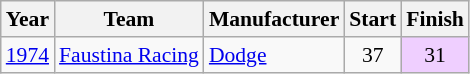<table class="wikitable" style="font-size: 90%;">
<tr>
<th>Year</th>
<th>Team</th>
<th>Manufacturer</th>
<th>Start</th>
<th>Finish</th>
</tr>
<tr>
<td><a href='#'>1974</a></td>
<td><a href='#'>Faustina Racing</a></td>
<td><a href='#'>Dodge</a></td>
<td align=center>37</td>
<td align=center style="background:#EFCFFF;">31</td>
</tr>
</table>
